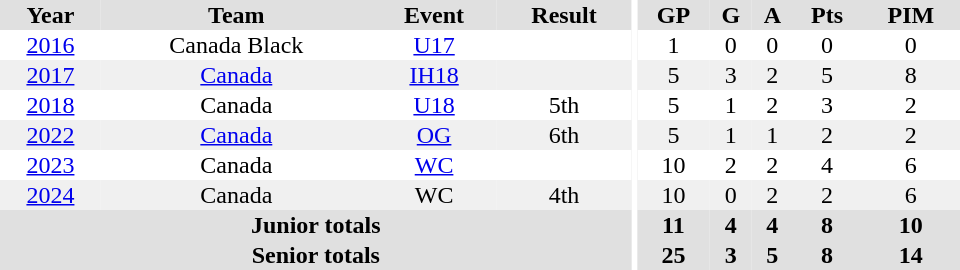<table border="0" cellpadding="1" cellspacing="0" ID="Table3" style="text-align:center; width:40em">
<tr ALIGN="center" bgcolor="#e0e0e0">
<th>Year</th>
<th>Team</th>
<th>Event</th>
<th>Result</th>
<th rowspan="99" bgcolor="#ffffff"></th>
<th>GP</th>
<th>G</th>
<th>A</th>
<th>Pts</th>
<th>PIM</th>
</tr>
<tr>
<td><a href='#'>2016</a></td>
<td>Canada Black</td>
<td><a href='#'>U17</a></td>
<td></td>
<td>1</td>
<td>0</td>
<td>0</td>
<td>0</td>
<td>0</td>
</tr>
<tr bgcolor="#f0f0f0">
<td><a href='#'>2017</a></td>
<td><a href='#'>Canada</a></td>
<td><a href='#'>IH18</a></td>
<td></td>
<td>5</td>
<td>3</td>
<td>2</td>
<td>5</td>
<td>8</td>
</tr>
<tr>
<td><a href='#'>2018</a></td>
<td>Canada</td>
<td><a href='#'>U18</a></td>
<td>5th</td>
<td>5</td>
<td>1</td>
<td>2</td>
<td>3</td>
<td>2</td>
</tr>
<tr bgcolor="#f0f0f0">
<td><a href='#'>2022</a></td>
<td><a href='#'>Canada</a></td>
<td><a href='#'>OG</a></td>
<td>6th</td>
<td>5</td>
<td>1</td>
<td>1</td>
<td>2</td>
<td>2</td>
</tr>
<tr>
<td><a href='#'>2023</a></td>
<td>Canada</td>
<td><a href='#'>WC</a></td>
<td></td>
<td>10</td>
<td>2</td>
<td>2</td>
<td>4</td>
<td>6</td>
</tr>
<tr bgcolor="#f0f0f0">
<td><a href='#'>2024</a></td>
<td>Canada</td>
<td>WC</td>
<td>4th</td>
<td>10</td>
<td>0</td>
<td>2</td>
<td>2</td>
<td>6</td>
</tr>
<tr bgcolor="#e0e0e0">
<th colspan=4>Junior totals</th>
<th>11</th>
<th>4</th>
<th>4</th>
<th>8</th>
<th>10</th>
</tr>
<tr bgcolor="#e0e0e0">
<th colspan=4>Senior totals</th>
<th>25</th>
<th>3</th>
<th>5</th>
<th>8</th>
<th>14</th>
</tr>
</table>
